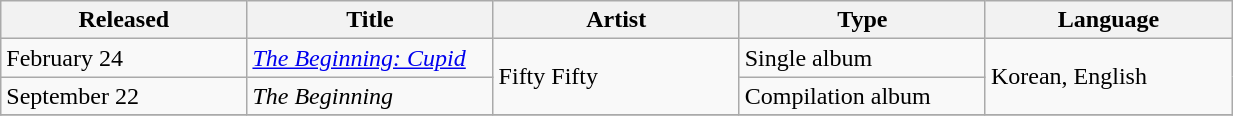<table class="wikitable sortable" align="left center" style="width:65%;">
<tr>
<th style="width:20%;">Released</th>
<th style="width:20%;">Title</th>
<th style="width:20%;">Artist</th>
<th style="width:20%;">Type</th>
<th style="width:20%;">Language</th>
</tr>
<tr>
<td>February 24</td>
<td><em><a href='#'>The Beginning: Cupid</a></em></td>
<td rowspan="2">Fifty Fifty</td>
<td>Single album</td>
<td rowspan="2">Korean, English</td>
</tr>
<tr>
<td>September 22</td>
<td><em>The Beginning</em></td>
<td>Compilation album</td>
</tr>
<tr>
</tr>
</table>
